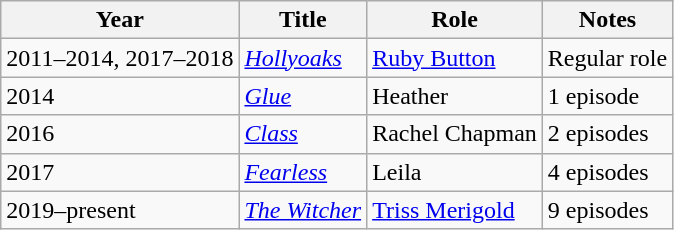<table class="wikitable">
<tr>
<th>Year</th>
<th>Title</th>
<th>Role</th>
<th class="unsortable">Notes</th>
</tr>
<tr>
<td>2011–2014, 2017–2018</td>
<td><em><a href='#'>Hollyoaks</a></em></td>
<td><a href='#'>Ruby Button</a></td>
<td>Regular role</td>
</tr>
<tr>
<td>2014</td>
<td><em><a href='#'>Glue</a></em></td>
<td>Heather</td>
<td>1 episode</td>
</tr>
<tr>
<td>2016</td>
<td><em><a href='#'>Class</a></em></td>
<td>Rachel Chapman</td>
<td>2 episodes</td>
</tr>
<tr>
<td>2017</td>
<td><em><a href='#'>Fearless</a></em></td>
<td>Leila</td>
<td>4 episodes</td>
</tr>
<tr>
<td>2019–present</td>
<td><em><a href='#'>The Witcher</a></em></td>
<td><a href='#'>Triss Merigold</a></td>
<td>9 episodes</td>
</tr>
</table>
